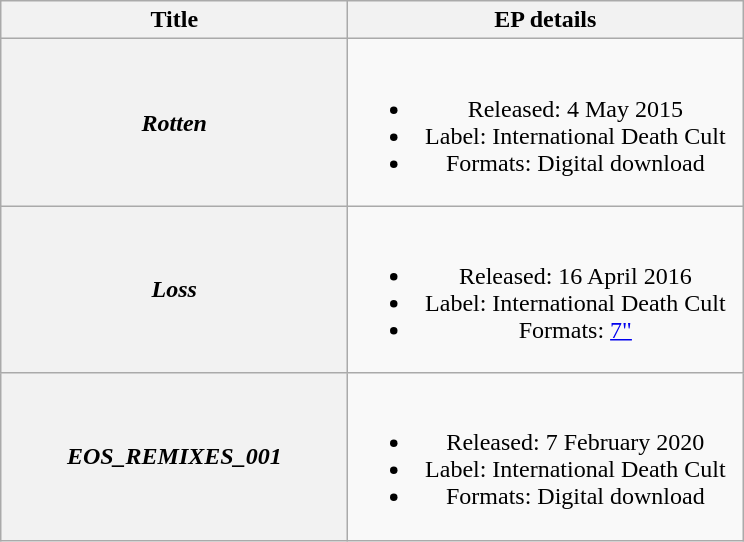<table class="wikitable plainrowheaders" style="text-align:center">
<tr>
<th scope="col" style="width:14em;">Title</th>
<th scope="col" style="width:16em;">EP details</th>
</tr>
<tr>
<th scope="row"><em>Rotten</em></th>
<td><br><ul><li>Released: 4 May 2015</li><li>Label: International Death Cult</li><li>Formats: Digital download</li></ul></td>
</tr>
<tr>
<th scope="row"><em>Loss</em></th>
<td><br><ul><li>Released: 16 April 2016</li><li>Label: International Death Cult</li><li>Formats: <a href='#'>7"</a></li></ul></td>
</tr>
<tr>
<th scope="row"><em>EOS_REMIXES_001</em></th>
<td><br><ul><li>Released: 7 February 2020</li><li>Label: International Death Cult</li><li>Formats: Digital download</li></ul></td>
</tr>
</table>
